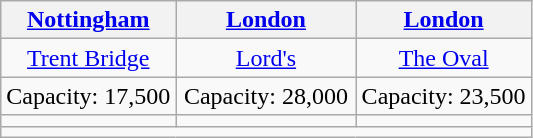<table class="wikitable" style="text-align:center">
<tr>
<th width="33%"><a href='#'>Nottingham</a></th>
<th width="34%"><a href='#'>London</a></th>
<th width="33%"><a href='#'>London</a></th>
</tr>
<tr>
<td><a href='#'>Trent Bridge</a></td>
<td><a href='#'>Lord's</a></td>
<td><a href='#'>The Oval</a></td>
</tr>
<tr>
<td>Capacity: 17,500</td>
<td>Capacity: 28,000</td>
<td>Capacity: 23,500</td>
</tr>
<tr>
<td></td>
<td></td>
<td></td>
</tr>
<tr>
<td colspan=3></td>
</tr>
</table>
